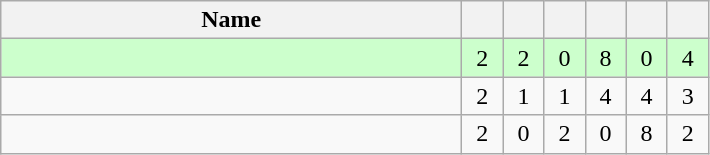<table class=wikitable style="text-align:center">
<tr>
<th width=300>Name</th>
<th width=20></th>
<th width=20></th>
<th width=20></th>
<th width=20></th>
<th width=20></th>
<th width=20></th>
</tr>
<tr style="background-color:#ccffcc;">
<td style="text-align:left;"></td>
<td>2</td>
<td>2</td>
<td>0</td>
<td>8</td>
<td>0</td>
<td>4</td>
</tr>
<tr>
<td style="text-align:left;"></td>
<td>2</td>
<td>1</td>
<td>1</td>
<td>4</td>
<td>4</td>
<td>3</td>
</tr>
<tr>
<td style="text-align:left;"></td>
<td>2</td>
<td>0</td>
<td>2</td>
<td>0</td>
<td>8</td>
<td>2</td>
</tr>
</table>
